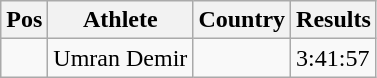<table class="wikitable">
<tr>
<th>Pos</th>
<th>Athlete</th>
<th>Country</th>
<th>Results</th>
</tr>
<tr>
<td align="center"></td>
<td>Umran Demir</td>
<td></td>
<td>3:41:57</td>
</tr>
</table>
